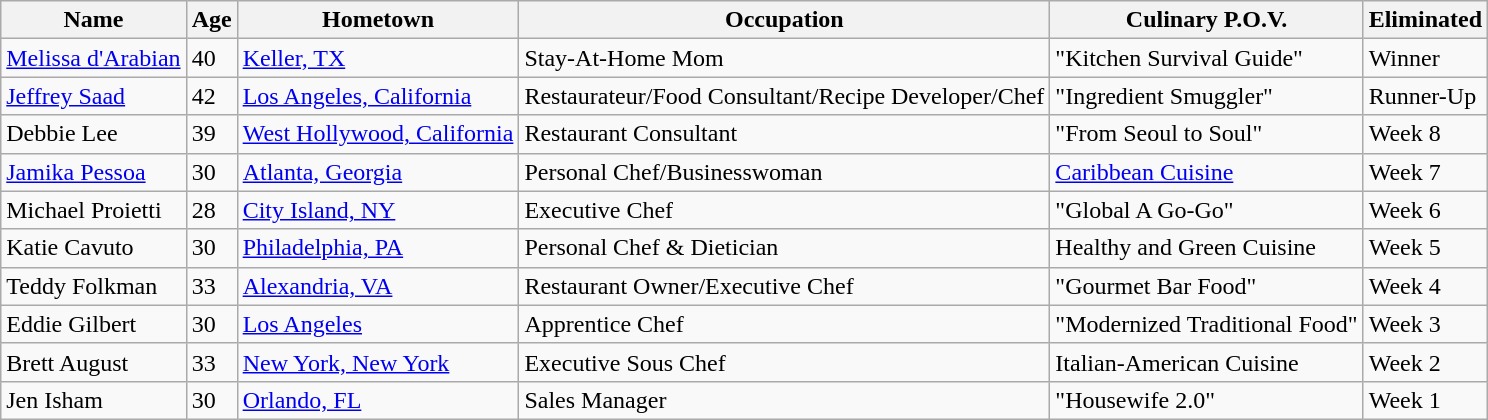<table class="wikitable">
<tr>
<th>Name</th>
<th>Age</th>
<th>Hometown</th>
<th>Occupation</th>
<th>Culinary P.O.V.</th>
<th>Eliminated</th>
</tr>
<tr>
<td><a href='#'>Melissa d'Arabian</a></td>
<td>40</td>
<td><a href='#'>Keller, TX</a></td>
<td>Stay-At-Home Mom</td>
<td>"Kitchen Survival Guide"</td>
<td>Winner</td>
</tr>
<tr>
<td><a href='#'>Jeffrey Saad</a></td>
<td>42</td>
<td><a href='#'>Los Angeles, California</a></td>
<td>Restaurateur/Food Consultant/Recipe Developer/Chef</td>
<td>"Ingredient Smuggler"</td>
<td>Runner-Up</td>
</tr>
<tr>
<td>Debbie Lee</td>
<td>39</td>
<td><a href='#'>West Hollywood, California</a></td>
<td>Restaurant Consultant</td>
<td>"From Seoul to Soul"</td>
<td>Week 8</td>
</tr>
<tr>
<td><a href='#'>Jamika Pessoa</a></td>
<td>30</td>
<td><a href='#'>Atlanta, Georgia</a></td>
<td>Personal Chef/Businesswoman</td>
<td><a href='#'>Caribbean Cuisine</a></td>
<td>Week 7</td>
</tr>
<tr>
<td>Michael Proietti</td>
<td>28</td>
<td><a href='#'>City Island, NY</a></td>
<td>Executive Chef</td>
<td>"Global A Go-Go"</td>
<td>Week 6</td>
</tr>
<tr>
<td>Katie Cavuto</td>
<td>30</td>
<td><a href='#'>Philadelphia, PA</a></td>
<td>Personal Chef & Dietician</td>
<td>Healthy and Green Cuisine</td>
<td>Week 5</td>
</tr>
<tr>
<td>Teddy Folkman</td>
<td>33</td>
<td><a href='#'>Alexandria, VA</a></td>
<td>Restaurant Owner/Executive Chef</td>
<td>"Gourmet Bar Food"</td>
<td>Week 4</td>
</tr>
<tr>
<td>Eddie Gilbert</td>
<td>30</td>
<td><a href='#'>Los Angeles</a></td>
<td>Apprentice Chef</td>
<td>"Modernized Traditional Food"</td>
<td>Week 3</td>
</tr>
<tr>
<td>Brett August</td>
<td>33</td>
<td><a href='#'>New York, New York</a></td>
<td>Executive Sous Chef</td>
<td>Italian-American Cuisine</td>
<td>Week 2</td>
</tr>
<tr>
<td>Jen Isham</td>
<td>30</td>
<td><a href='#'>Orlando, FL</a></td>
<td>Sales Manager</td>
<td>"Housewife 2.0"</td>
<td>Week 1</td>
</tr>
</table>
